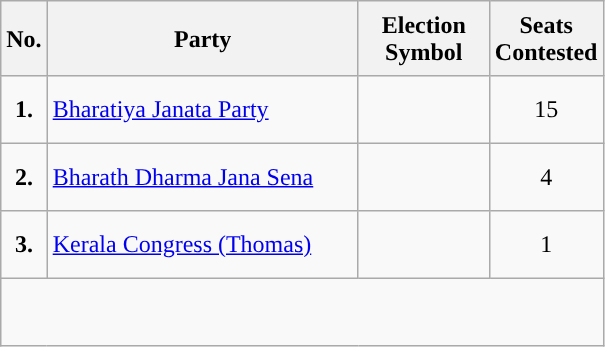<table class="wikitable">
<tr style="height: 50px;">
<th scope="col" style="width:4px;">No.<br></th>
<th scope="col" style="width:200px;">Party</th>
<th scope="col" style="width:80px;">Election Symbol</th>
<th scope="col" style="width:60px;">Seats Contested</th>
</tr>
<tr style="height: 45px;">
<td ! style="text-align:center; background:"><strong>1.</strong></td>
<td><a href='#'>Bharatiya Janata Party</a></td>
<td style="text-align:center;"></td>
<td style="text-align:center;">15</td>
</tr>
<tr style="height: 45px;">
<td ! style="text-align:center; background:"><strong>2.</strong></td>
<td><a href='#'>Bharath Dharma Jana Sena</a></td>
<td style="text-align:center;"></td>
<td style="text-align:center;">4</td>
</tr>
<tr style="height: 45px;">
<td ! style="text-align:center; background:"><strong>3.</strong></td>
<td><a href='#'>Kerala Congress (Thomas)</a></td>
<td style="text-align:center;"></td>
<td style="text-align:center;">1</td>
</tr>
<tr style="height: 45px;">
</tr>
</table>
